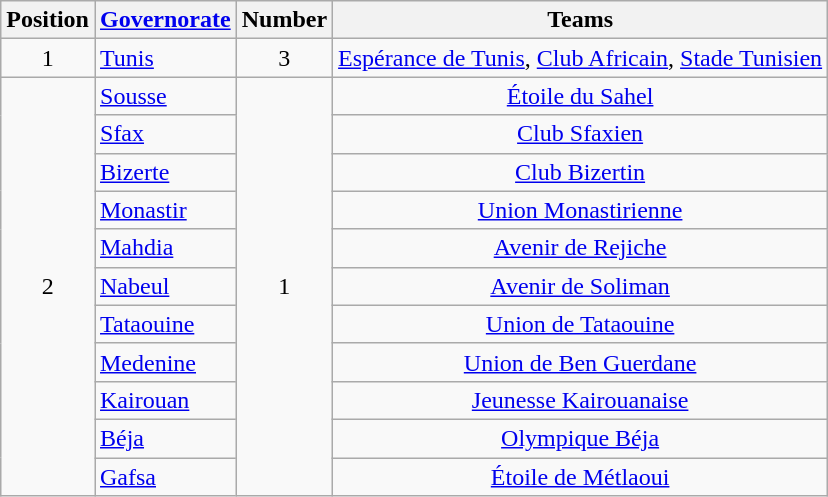<table class="wikitable">
<tr>
<th>Position</th>
<th><a href='#'>Governorate</a></th>
<th>Number</th>
<th>Teams</th>
</tr>
<tr>
<td align=center>1</td>
<td><a href='#'>Tunis</a></td>
<td align=center>3</td>
<td align=center><a href='#'>Espérance de Tunis</a>, <a href='#'>Club Africain</a>, <a href='#'>Stade Tunisien</a></td>
</tr>
<tr>
<td align=center rowspan="11">2</td>
<td><a href='#'>Sousse</a></td>
<td align=center rowspan="11">1</td>
<td align=center><a href='#'>Étoile du Sahel</a></td>
</tr>
<tr>
<td><a href='#'>Sfax</a></td>
<td align=center><a href='#'>Club Sfaxien</a></td>
</tr>
<tr>
<td><a href='#'>Bizerte</a></td>
<td align=center><a href='#'>Club Bizertin</a></td>
</tr>
<tr>
<td><a href='#'>Monastir</a></td>
<td align=center><a href='#'>Union Monastirienne</a></td>
</tr>
<tr>
<td><a href='#'>Mahdia</a></td>
<td align=center><a href='#'>Avenir de Rejiche</a></td>
</tr>
<tr>
<td><a href='#'>Nabeul</a></td>
<td align=center><a href='#'>Avenir de Soliman</a></td>
</tr>
<tr>
<td><a href='#'>Tataouine</a></td>
<td align=center><a href='#'>Union de Tataouine</a></td>
</tr>
<tr>
<td><a href='#'>Medenine</a></td>
<td align=center><a href='#'>Union de Ben Guerdane</a></td>
</tr>
<tr>
<td><a href='#'>Kairouan</a></td>
<td align=center><a href='#'>Jeunesse Kairouanaise</a></td>
</tr>
<tr>
<td><a href='#'>Béja</a></td>
<td align=center><a href='#'>Olympique Béja</a></td>
</tr>
<tr>
<td><a href='#'>Gafsa</a></td>
<td align=center><a href='#'>Étoile de Métlaoui</a></td>
</tr>
</table>
